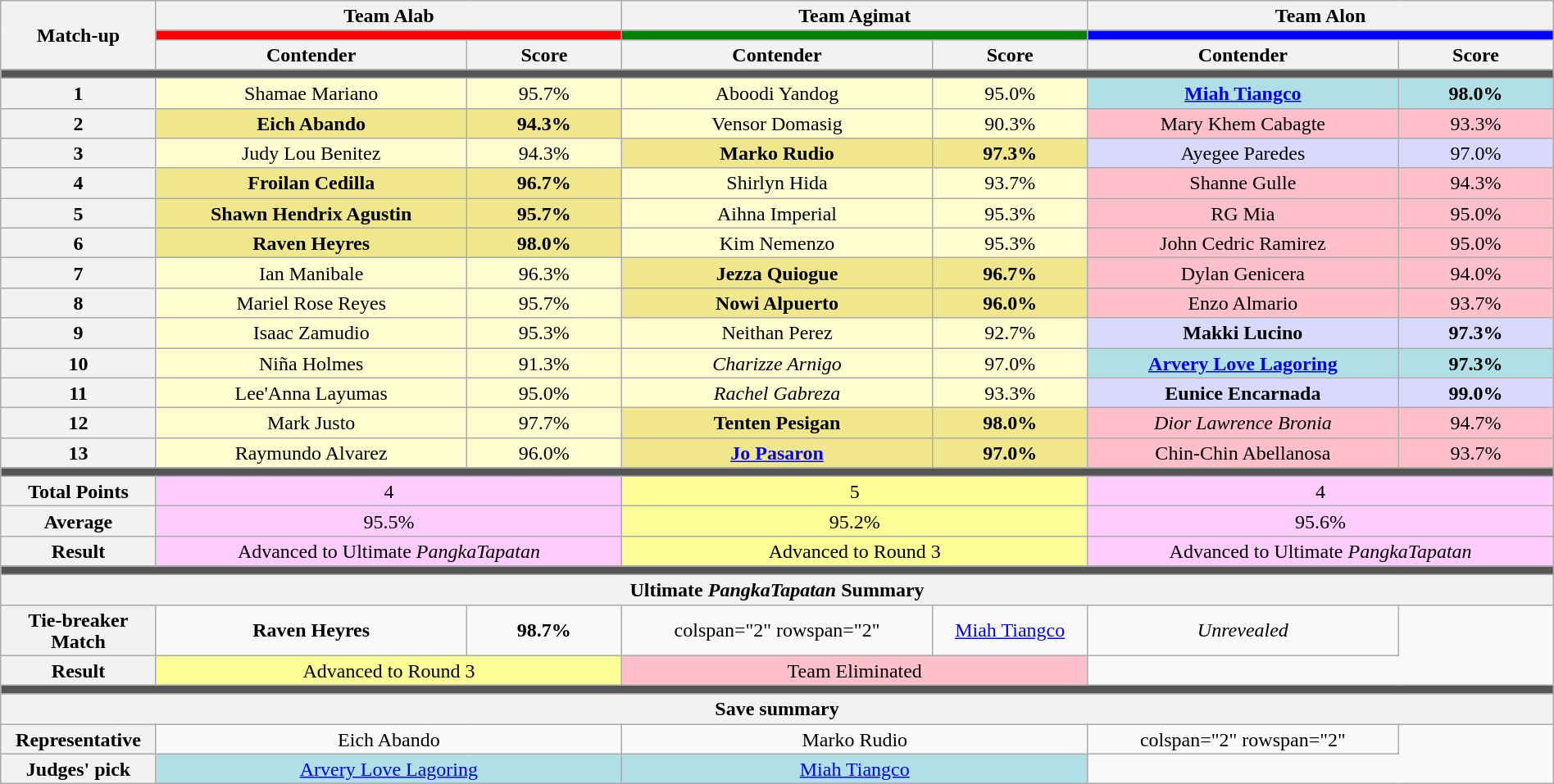<table class="wikitable sortable" style="table-layout:auto; line-height:17px; width:100%;text-align:center;">
<tr>
<th rowspan="3">Match-up</th>
<th colspan="2">Team Alab</th>
<th colspan="2">Team Agimat</th>
<th colspan="2">Team Alon</th>
</tr>
<tr>
<th colspan="2" style="background-color:red;"></th>
<th colspan="2" style="background-color:green;"></th>
<th colspan="2" style="background-color:blue;"></th>
</tr>
<tr>
<th width="20%">Contender</th>
<th width="10%">Score</th>
<th width="20%">Contender</th>
<th width="10%">Score</th>
<th width="20%">Contender</th>
<th width="10%">Score</th>
</tr>
<tr class="sorttop" |>
<td colspan="9" style="background:#555; line-height:14px; padding:3px;"></td>
</tr>
<tr style="background:#fffdd0;" |>
<th>1</th>
<td>Shamae Mariano</td>
<td>95.7%</td>
<td>Aboodi Yandog</td>
<td>95.0%</td>
<td style="background:#b0e0e6;"><strong><a href='#'>Miah Tiangco</a></strong></td>
<td style="background:#b0e0e6;"><strong>98.0%</strong></td>
</tr>
<tr style="background:#fffdd0;" |>
<th>2</th>
<td style="background:khaki;"><strong>Eich Abando</strong></td>
<td style="background:khaki;"><strong>94.3%</strong></td>
<td>Vensor Domasig</td>
<td>90.3%</td>
<td style="background:pink;">Mary Khem Cabagte</td>
<td style="background:pink;">93.3%</td>
</tr>
<tr style="background:#fffdd0;" |>
<th>3</th>
<td>Judy Lou Benitez</td>
<td>94.3%</td>
<td style="background:khaki;"><strong>Marko Rudio</strong></td>
<td style="background:khaki;"><strong>97.3%</strong></td>
<td style="background:#d9d9ff;">Ayegee Paredes</td>
<td style="background:#d9d9ff;">97.0%</td>
</tr>
<tr style="background:#fffdd0;" |>
<th>4</th>
<td style="background:khaki;"><strong>Froilan Cedilla</strong></td>
<td style="background:khaki;"><strong>96.7%</strong></td>
<td>Shirlyn Hida</td>
<td>93.7%</td>
<td style="background:pink;">Shanne Gulle</td>
<td style="background:pink;">94.3%</td>
</tr>
<tr style="background:#fffdd0;" |>
<th>5</th>
<td style="background:khaki;"><strong>Shawn Hendrix Agustin</strong></td>
<td style="background:khaki;"><strong>95.7%</strong></td>
<td>Aihna Imperial</td>
<td>95.3%</td>
<td style="background:pink;">RG Mia</td>
<td style="background:pink;">95.0%</td>
</tr>
<tr style="background:#fffdd0;" |>
<th>6</th>
<td style="background:khaki;"><strong>Raven Heyres</strong></td>
<td style="background:khaki;"><strong>98.0%</strong></td>
<td>Kim Nemenzo</td>
<td>95.3%</td>
<td style="background:pink;">John Cedric Ramirez</td>
<td style="background:pink;">95.0%</td>
</tr>
<tr style="background:#fffdd0;" |>
<th>7</th>
<td>Ian Manibale</td>
<td>96.3%</td>
<td style="background:khaki;"><strong>Jezza Quiogue</strong></td>
<td style="background:khaki;"><strong>96.7%</strong></td>
<td style="background:pink;">Dylan Genicera</td>
<td style="background:pink;">94.0%</td>
</tr>
<tr style="background:#fffdd0;" |>
<th>8</th>
<td>Mariel Rose Reyes</td>
<td>95.7%</td>
<td style="background:khaki;"><strong>Nowi Alpuerto</strong></td>
<td style="background:khaki;"><strong>96.0%</strong></td>
<td style="background:pink;">Enzo Almario</td>
<td style="background:pink;">93.7%</td>
</tr>
<tr style="background:#fffdd0;" |>
<th>9</th>
<td>Isaac Zamudio</td>
<td>95.3%</td>
<td>Neithan Perez</td>
<td>92.7%</td>
<td style="background:#d9d9ff;"><strong>Makki Lucino</strong></td>
<td style="background:#d9d9ff;"><strong>97.3%</strong></td>
</tr>
<tr style="background:#fffdd0;" |>
<th>10</th>
<td>Niña Holmes</td>
<td>91.3%</td>
<td><i>Charizze Arnigo</i></td>
<td>97.0%</td>
<td style="background:#b0e0e6;"><strong><a href='#'>Arvery Love Lagoring</a></strong></td>
<td style="background:#b0e0e6;"><strong>97.3%</strong></td>
</tr>
<tr style="background:#fffdd0;" |>
<th>11</th>
<td>Lee'Anna Layumas</td>
<td>95.0%</td>
<td><i>Rachel Gabreza</i></td>
<td>93.3%</td>
<td style="background:#d9d9ff;"><strong>Eunice Encarnada</strong></td>
<td style="background:#d9d9ff;"><strong>99.0%</strong></td>
</tr>
<tr style="background:#fffdd0;" |>
<th>12</th>
<td>Mark Justo</td>
<td>97.7%</td>
<td style="background:khaki;"><strong>Tenten Pesigan</strong></td>
<td style="background:khaki;"><strong>98.0%</strong></td>
<td style="background:pink;"><i>Dior Lawrence Bronia</i></td>
<td style="background:pink;">94.7%</td>
</tr>
<tr style="background:#fffdd0;" |>
<th>13</th>
<td>Raymundo Alvarez</td>
<td>96.0%</td>
<td style="background:khaki;"><strong><a href='#'>Jo Pasaron</a></strong></td>
<td style="background:khaki;"><strong>97.0%</strong></td>
<td style="background:pink;">Chin-Chin Abellanosa</td>
<td style="background:pink;">93.7%</td>
</tr>
<tr class="sortbottom" |>
<td colspan="9" style="background:#555; line-height:14px; padding:3px;"></td>
</tr>
<tr class="sortbottom" |>
<th>Total Points</th>
<td colspan="2" style="background:#ffccff;">4</td>
<td colspan="2" style="background:#fdfd96;">5</td>
<td colspan="2" style="background:#ffccff;">4</td>
</tr>
<tr class="sortbottom" |>
<th>Average</th>
<td colspan="2" style="background:#ffccff;">95.5%</td>
<td colspan="2" style="background:#fdfd96;">95.2%</td>
<td colspan="2" style="background:#ffccff;">95.6%</td>
</tr>
<tr class="sortbottom" |>
<th>Result</th>
<td colspan="2" style="background:#ffccff;">Advanced to Ultimate <i>PangkaTapatan</i></td>
<td colspan="2" style="background:#fdfd96;">Advanced to Round 3</td>
<td colspan="2" style="background:#ffccff;">Advanced to Ultimate <i>PangkaTapatan</i></td>
</tr>
<tr class="sortbottom" |>
<td colspan="9" style="background:#555; line-height:14px; padding:3px;" class="sortbottom"></td>
</tr>
<tr class="sortbottom" |>
<th colspan="9">Ultimate <i>PangkaTapatan</i> Summary</th>
</tr>
<tr class="sortbottom" |>
<th>Tie-breaker Match</th>
<td><strong>Raven Heyres</strong></td>
<td><strong>98.7%</strong></td>
<td>colspan="2" rowspan="2" </td>
<td><a href='#'>Miah Tiangco</a></td>
<td><i>Unrevealed</i></td>
</tr>
<tr class="sortbottom" |>
<th>Result</th>
<td colspan="2" style="background:#fdfd96;">Advanced to Round 3</td>
<td colspan="2" style="background:pink;">Team Eliminated</td>
</tr>
<tr class="sortbottom" |>
<td colspan="9" style="background:#555; line-height:14px; padding:3px;" class="sortbottom"></td>
</tr>
<tr class="sortbottom" |>
<th colspan="9">Save summary</th>
</tr>
<tr class="sortbottom" |>
<th>Representative</th>
<td colspan="2">Eich Abando</td>
<td colspan="2">Marko Rudio</td>
<td>colspan="2" rowspan="2" </td>
</tr>
<tr class="sortbottom" style="background:#b0e0e6;" |>
<th>Judges' pick</th>
<td colspan="2"><a href='#'>Arvery Love Lagoring</a></td>
<td colspan="2"><a href='#'>Miah Tiangco</a></td>
</tr>
</table>
